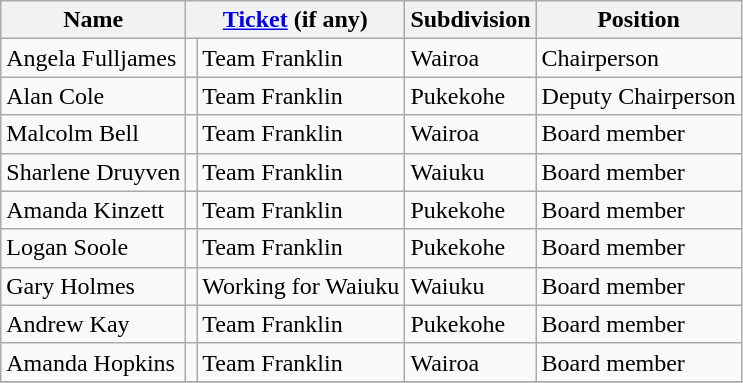<table class="wikitable">
<tr>
<th>Name</th>
<th colspan="2"><a href='#'>Ticket</a> (if any)</th>
<th>Subdivision</th>
<th>Position</th>
</tr>
<tr>
<td>Angela Fulljames</td>
<td></td>
<td>Team Franklin</td>
<td>Wairoa</td>
<td>Chairperson</td>
</tr>
<tr>
<td>Alan Cole</td>
<td></td>
<td>Team Franklin</td>
<td>Pukekohe</td>
<td>Deputy Chairperson</td>
</tr>
<tr>
<td>Malcolm Bell </td>
<td></td>
<td>Team Franklin</td>
<td>Wairoa</td>
<td>Board member</td>
</tr>
<tr>
<td>Sharlene Druyven</td>
<td></td>
<td>Team Franklin</td>
<td>Waiuku</td>
<td>Board member</td>
</tr>
<tr>
<td>Amanda Kinzett</td>
<td></td>
<td>Team Franklin</td>
<td>Pukekohe</td>
<td>Board member</td>
</tr>
<tr>
<td>Logan Soole</td>
<td></td>
<td>Team Franklin</td>
<td>Pukekohe</td>
<td>Board member</td>
</tr>
<tr>
<td>Gary Holmes</td>
<td></td>
<td>Working for Waiuku</td>
<td>Waiuku</td>
<td>Board member</td>
</tr>
<tr>
<td>Andrew Kay</td>
<td></td>
<td>Team Franklin</td>
<td>Pukekohe</td>
<td>Board member</td>
</tr>
<tr>
<td>Amanda Hopkins</td>
<td></td>
<td>Team Franklin</td>
<td>Wairoa</td>
<td>Board member</td>
</tr>
<tr>
</tr>
</table>
